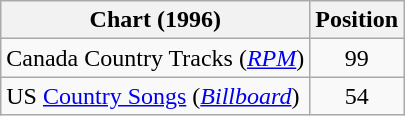<table class="wikitable sortable">
<tr>
<th scope="col">Chart (1996)</th>
<th scope="col">Position</th>
</tr>
<tr>
<td>Canada Country Tracks (<em><a href='#'>RPM</a></em>)</td>
<td align="center">99</td>
</tr>
<tr>
<td>US <a href='#'>Country Songs</a> (<em><a href='#'>Billboard</a></em>)</td>
<td align="center">54</td>
</tr>
</table>
